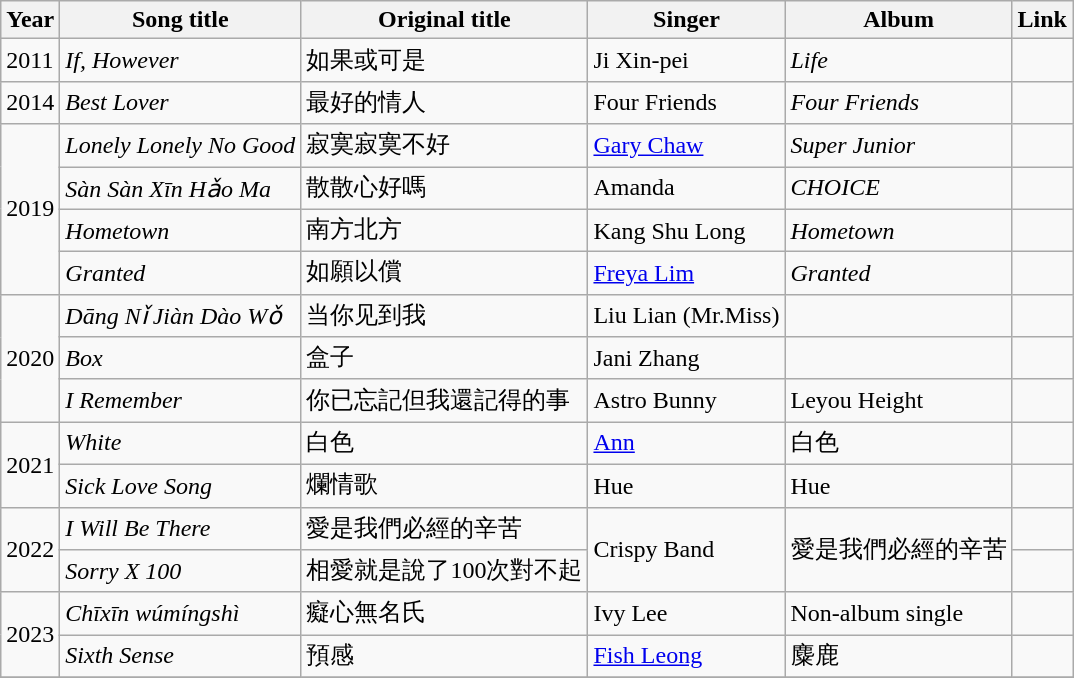<table class = "wikitable sortable">
<tr>
<th>Year</th>
<th>Song title</th>
<th>Original title</th>
<th>Singer</th>
<th>Album</th>
<th>Link</th>
</tr>
<tr>
<td>2011</td>
<td><em>If, However</em></td>
<td>如果或可是</td>
<td>Ji Xin-pei</td>
<td><em>Life</em></td>
<td></td>
</tr>
<tr>
<td>2014</td>
<td><em>Best Lover</em></td>
<td>最好的情人</td>
<td>Four Friends</td>
<td><em>Four Friends</em></td>
<td></td>
</tr>
<tr>
<td rowspan = 4>2019</td>
<td><em>Lonely Lonely No Good</em></td>
<td>寂寞寂寞不好</td>
<td><a href='#'>Gary Chaw</a></td>
<td><em>Super Junior</em></td>
<td></td>
</tr>
<tr>
<td><em>Sàn Sàn Xīn Hǎo Ma</em></td>
<td>散散心好嗎</td>
<td>Amanda</td>
<td><em>CHOICE</em></td>
<td></td>
</tr>
<tr>
<td><em>Hometown</em></td>
<td>南方北方</td>
<td>Kang Shu Long</td>
<td><em>Hometown</em></td>
<td></td>
</tr>
<tr>
<td><em>Granted</em></td>
<td>如願以償</td>
<td><a href='#'>Freya Lim</a></td>
<td><em>Granted</em></td>
<td></td>
</tr>
<tr>
<td rowspan = 3>2020</td>
<td><em>Dāng Nǐ Jiàn Dào Wǒ</em></td>
<td>当你见到我</td>
<td>Liu Lian (Mr.Miss)</td>
<td></td>
<td></td>
</tr>
<tr>
<td><em>Box</em></td>
<td>盒子</td>
<td>Jani Zhang</td>
<td></td>
<td></td>
</tr>
<tr>
<td><em>I Remember</em></td>
<td>你已忘記但我還記得的事</td>
<td>Astro Bunny</td>
<td>Leyou Height</td>
<td></td>
</tr>
<tr>
<td rowspan = 2>2021</td>
<td><em>White</em></td>
<td>白色</td>
<td><a href='#'>Ann</a></td>
<td>白色</td>
<td></td>
</tr>
<tr>
<td><em>Sick Love Song</em></td>
<td>爛情歌</td>
<td>Hue</td>
<td>Hue</td>
<td></td>
</tr>
<tr>
<td rowspan = 2>2022</td>
<td><em>I Will Be There</em></td>
<td>愛是我們必經的辛苦</td>
<td rowspan = 2>Crispy Band</td>
<td rowspan = 2>愛是我們必經的辛苦</td>
<td></td>
</tr>
<tr>
<td><em>Sorry X 100</em></td>
<td>相愛就是說了100次對不起</td>
<td></td>
</tr>
<tr>
<td rowspan = 2>2023</td>
<td><em>Chīxīn wúmíngshì</em></td>
<td>癡心無名氏</td>
<td>Ivy Lee</td>
<td>Non-album single</td>
<td></td>
</tr>
<tr>
<td><em>Sixth Sense</em></td>
<td>預感</td>
<td><a href='#'>Fish Leong</a></td>
<td>麋鹿</td>
<td></td>
</tr>
<tr>
</tr>
</table>
